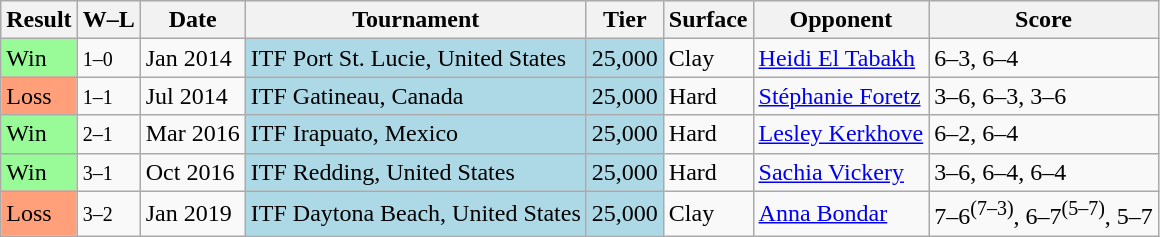<table class="sortable wikitable">
<tr>
<th>Result</th>
<th class="unsortable">W–L</th>
<th>Date</th>
<th>Tournament</th>
<th>Tier</th>
<th>Surface</th>
<th>Opponent</th>
<th class="unsortable">Score</th>
</tr>
<tr>
<td style="background:#98fb98;">Win</td>
<td><small>1–0</small></td>
<td>Jan 2014</td>
<td style="background:lightblue;">ITF Port St. Lucie, United States</td>
<td style="background:lightblue;">25,000</td>
<td>Clay</td>
<td> <a href='#'>Heidi El Tabakh</a></td>
<td>6–3, 6–4</td>
</tr>
<tr>
<td style="background:#ffa07a;">Loss</td>
<td><small>1–1</small></td>
<td>Jul 2014</td>
<td style="background:lightblue;">ITF Gatineau, Canada</td>
<td style="background:lightblue;">25,000</td>
<td>Hard</td>
<td> <a href='#'>Stéphanie Foretz</a></td>
<td>3–6, 6–3, 3–6</td>
</tr>
<tr>
<td style="background:#98fb98;">Win</td>
<td><small>2–1</small></td>
<td>Mar 2016</td>
<td style="background:lightblue;">ITF Irapuato, Mexico</td>
<td style="background:lightblue;">25,000</td>
<td>Hard</td>
<td> <a href='#'>Lesley Kerkhove</a></td>
<td>6–2, 6–4</td>
</tr>
<tr>
<td style="background:#98fb98;">Win</td>
<td><small>3–1</small></td>
<td>Oct 2016</td>
<td style="background:lightblue;">ITF Redding, United States</td>
<td style="background:lightblue;">25,000</td>
<td>Hard</td>
<td> <a href='#'>Sachia Vickery</a></td>
<td>3–6, 6–4, 6–4</td>
</tr>
<tr>
<td style="background:#ffa07a;">Loss</td>
<td><small>3–2</small></td>
<td>Jan 2019</td>
<td style="background:lightblue;">ITF Daytona Beach, United States</td>
<td style="background:lightblue;">25,000</td>
<td>Clay</td>
<td> <a href='#'>Anna Bondar</a></td>
<td>7–6<sup>(7–3)</sup>, 6–7<sup>(5–7)</sup>, 5–7</td>
</tr>
</table>
